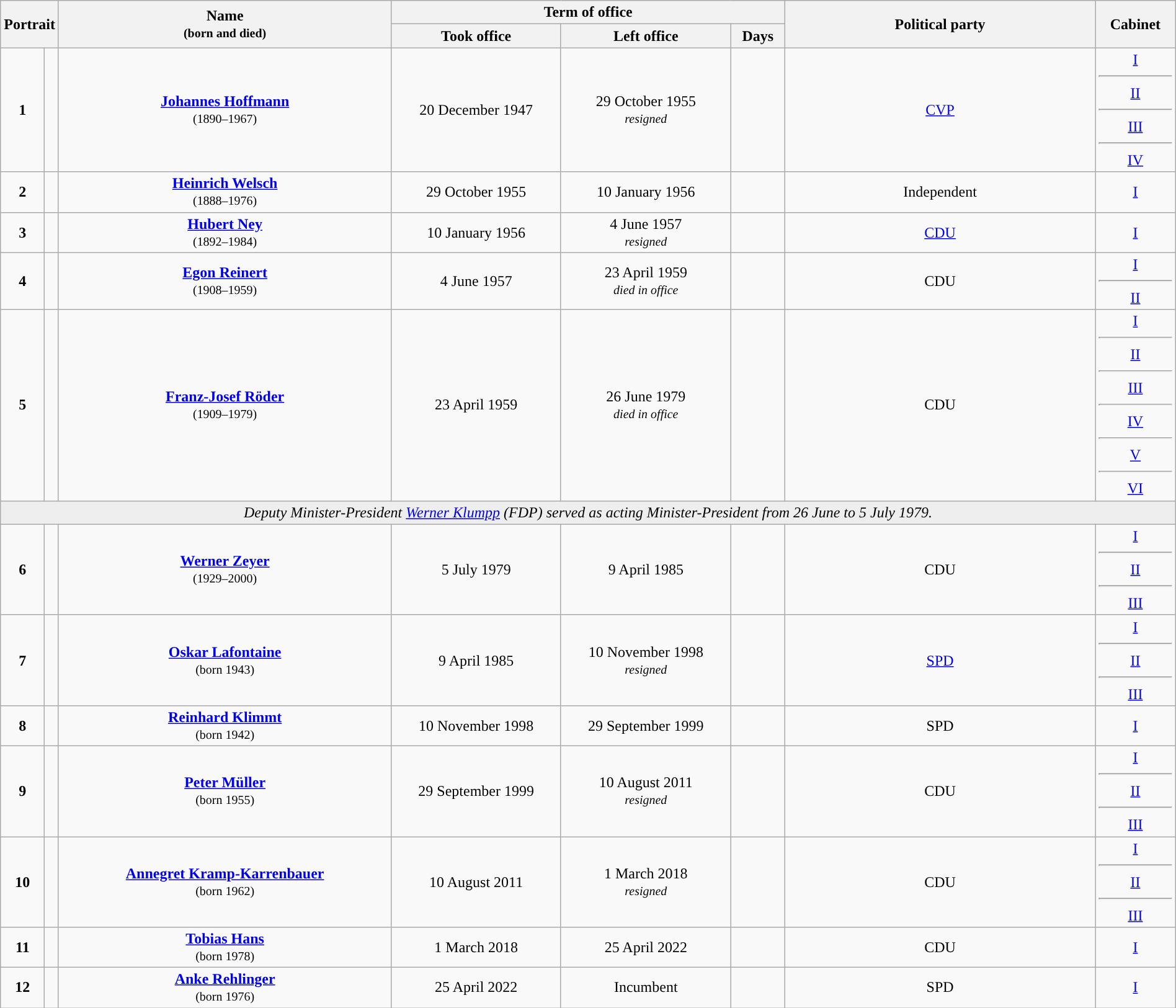<table class="wikitable" style="text-align:center; width:100%; border:1px #AAAAFF solid">
<tr>
<th width=80px rowspan=2 colspan=2>Portrait</th>
<th width=30% rowspan=2>Name<br><small>(born and died)</small></th>
<th width=35% colspan=3>Term of office</th>
<th width=28% rowspan=2>Political party</th>
<th width=28% rowspan=2>Cabinet</th>
</tr>
<tr>
<th>Took office</th>
<th>Left office</th>
<th>Days</th>
</tr>
<tr>
<td style="background:"><strong>1</strong></td>
<td></td>
<td><strong><a href='#'>Johannes Hoffmann</a></strong><br><small>(1890–1967)</small></td>
<td>20 December 1947</td>
<td>29 October 1955<br><small><em>resigned</em></small></td>
<td></td>
<td><a href='#'>CVP</a></td>
<td><a href='#'>I</a><hr><a href='#'>II</a><hr><a href='#'>III</a><hr><a href='#'>IV</a></td>
</tr>
<tr>
<td style="background:"><strong>2</strong></td>
<td></td>
<td><strong><a href='#'>Heinrich Welsch</a></strong><br><small>(1888–1976)</small></td>
<td>29 October 1955</td>
<td>10 January 1956</td>
<td></td>
<td>Independent</td>
<td><a href='#'>I</a></td>
</tr>
<tr>
<td style="background:"><strong>3</strong></td>
<td></td>
<td><strong><a href='#'>Hubert Ney</a></strong><br><small>(1892–1984)</small></td>
<td>10 January 1956</td>
<td>4 June 1957<br><small><em>resigned</em></small></td>
<td></td>
<td><a href='#'>CDU</a></td>
<td><a href='#'>I</a></td>
</tr>
<tr>
<td style="background:"><strong>4</strong></td>
<td></td>
<td><strong><a href='#'>Egon Reinert</a></strong><br><small>(1908–1959)</small></td>
<td>4 June 1957</td>
<td>23 April 1959<br><small><em>died in office</em></small></td>
<td></td>
<td>CDU</td>
<td><a href='#'>I</a><hr><a href='#'>II</a></td>
</tr>
<tr>
<td style="background:"><strong>5</strong></td>
<td></td>
<td><strong><a href='#'>Franz-Josef Röder</a></strong><br><small>(1909–1979)</small></td>
<td>23 April 1959</td>
<td>26 June 1979<br><small><em>died in office</em></small></td>
<td></td>
<td>CDU</td>
<td><a href='#'>I</a><hr><a href='#'>II</a><hr><a href='#'>III</a><hr><a href='#'>IV</a><hr><a href='#'>V</a><hr><a href='#'>VI</a></td>
</tr>
<tr>
<td bgcolor=#EEEEEE colspan=10><em>Deputy Minister-President <a href='#'>Werner Klumpp</a> (FDP) served as acting Minister-President from 26 June to 5 July 1979.</em></td>
</tr>
<tr>
<td style="background:"><strong>6</strong></td>
<td></td>
<td><strong><a href='#'>Werner Zeyer</a></strong><br><small>(1929–2000)</small></td>
<td>5 July 1979</td>
<td>9 April 1985</td>
<td></td>
<td>CDU</td>
<td><a href='#'>I</a><hr><a href='#'>II</a><hr><a href='#'>III</a></td>
</tr>
<tr>
<td style="background:"><strong>7</strong></td>
<td></td>
<td><strong><a href='#'>Oskar Lafontaine</a></strong><br><small>(born 1943)</small></td>
<td>9 April 1985</td>
<td>10 November 1998<br><small><em>resigned</em></small></td>
<td></td>
<td><a href='#'>SPD</a></td>
<td><a href='#'>I</a><hr><a href='#'>II</a><hr><a href='#'>III</a></td>
</tr>
<tr>
<td style="background:"><strong>8</strong></td>
<td></td>
<td><strong><a href='#'>Reinhard Klimmt</a></strong><br><small>(born 1942)</small></td>
<td>10 November 1998</td>
<td>29 September 1999</td>
<td></td>
<td>SPD</td>
<td><a href='#'>I</a></td>
</tr>
<tr>
<td style="background:"><strong>9</strong></td>
<td></td>
<td><strong><a href='#'>Peter Müller</a></strong><br><small>(born 1955)</small></td>
<td>29 September 1999</td>
<td>10 August 2011<br><small><em>resigned</em></small></td>
<td></td>
<td>CDU</td>
<td><a href='#'>I</a><hr><a href='#'>II</a><hr><a href='#'>III</a></td>
</tr>
<tr>
<td style="background:"><strong>10</strong></td>
<td></td>
<td><strong><a href='#'>Annegret Kramp-Karrenbauer</a></strong><br><small>(born 1962)</small></td>
<td>10 August 2011</td>
<td>1 March 2018<br><small><em>resigned</em></small></td>
<td></td>
<td>CDU</td>
<td><a href='#'>I</a><hr><a href='#'>II</a><hr><a href='#'>III</a></td>
</tr>
<tr>
<td style="background:"><strong>11</strong></td>
<td></td>
<td><strong><a href='#'>Tobias Hans</a></strong><br><small>(born 1978)</small></td>
<td>1 March 2018</td>
<td>25 April 2022</td>
<td></td>
<td>CDU</td>
<td><a href='#'>I</a></td>
</tr>
<tr>
<td style="background:"><strong>12</strong></td>
<td></td>
<td><strong><a href='#'>Anke Rehlinger</a></strong><br><small>(born 1976)</small></td>
<td>25 April 2022</td>
<td>Incumbent</td>
<td></td>
<td>SPD</td>
<td><a href='#'>I</a></td>
</tr>
</table>
